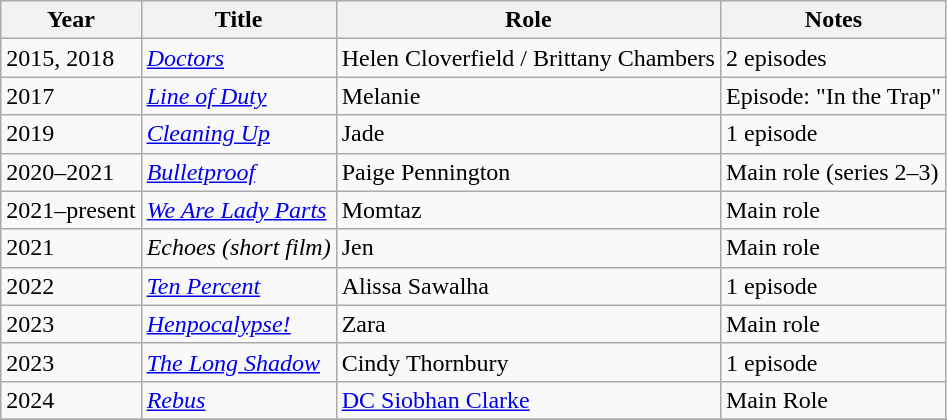<table class="wikitable sortable">
<tr>
<th>Year</th>
<th>Title</th>
<th>Role</th>
<th class="unsortable">Notes</th>
</tr>
<tr>
<td>2015, 2018</td>
<td><em><a href='#'>Doctors</a></em></td>
<td>Helen Cloverfield / Brittany Chambers</td>
<td>2 episodes</td>
</tr>
<tr>
<td>2017</td>
<td><em><a href='#'>Line of Duty</a></em></td>
<td>Melanie</td>
<td>Episode: "In the Trap"</td>
</tr>
<tr>
<td>2019</td>
<td><em><a href='#'>Cleaning Up</a></em></td>
<td>Jade</td>
<td>1 episode</td>
</tr>
<tr>
<td>2020–2021</td>
<td><em><a href='#'>Bulletproof</a></em></td>
<td>Paige Pennington</td>
<td>Main role (series 2–3)</td>
</tr>
<tr>
<td>2021–present</td>
<td><em><a href='#'>We Are Lady Parts</a></em></td>
<td>Momtaz</td>
<td>Main role</td>
</tr>
<tr>
<td>2021</td>
<td><em>Echoes (short film)</em></td>
<td>Jen</td>
<td>Main role</td>
</tr>
<tr>
<td>2022</td>
<td><em><a href='#'>Ten Percent</a></em></td>
<td>Alissa Sawalha</td>
<td>1 episode</td>
</tr>
<tr>
<td>2023</td>
<td><em><a href='#'>Henpocalypse!</a></em></td>
<td>Zara</td>
<td>Main role</td>
</tr>
<tr>
<td>2023</td>
<td><em><a href='#'>The Long Shadow</a></em></td>
<td>Cindy Thornbury</td>
<td>1 episode</td>
</tr>
<tr>
<td>2024</td>
<td><em><a href='#'>Rebus</a></em></td>
<td><a href='#'>DC Siobhan Clarke</a></td>
<td>Main Role</td>
</tr>
<tr>
</tr>
</table>
